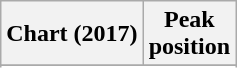<table class="wikitable sortable plainrowheaders" style="text-align:center">
<tr>
<th scope="col">Chart (2017)</th>
<th scope="col">Peak<br>position</th>
</tr>
<tr>
</tr>
<tr>
</tr>
<tr>
</tr>
</table>
